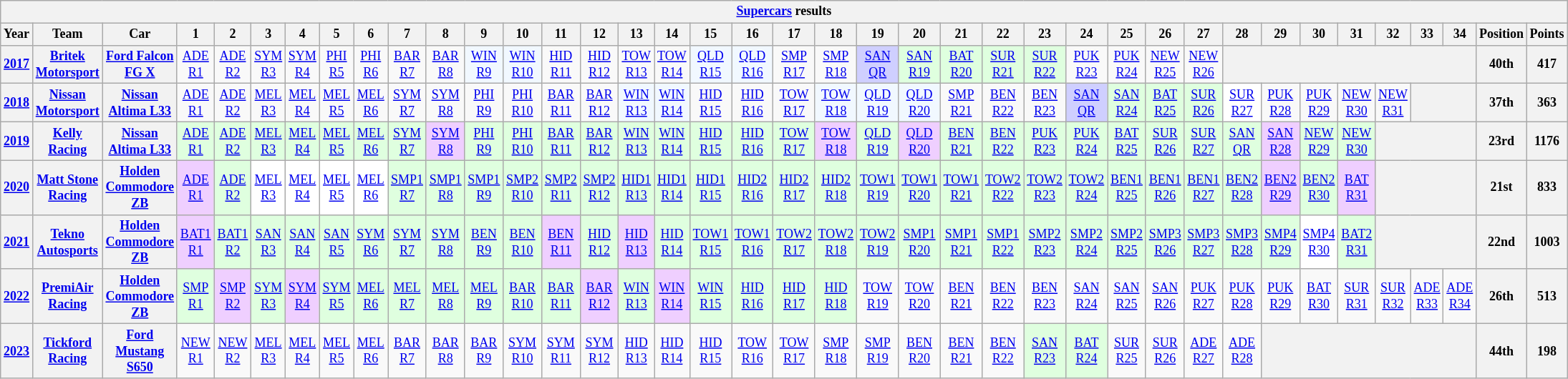<table class="wikitable" style="text-align:center; font-size:75%">
<tr>
<th colspan=45><a href='#'>Supercars</a> results</th>
</tr>
<tr>
<th>Year</th>
<th>Team</th>
<th>Car</th>
<th>1</th>
<th>2</th>
<th>3</th>
<th>4</th>
<th>5</th>
<th>6</th>
<th>7</th>
<th>8</th>
<th>9</th>
<th>10</th>
<th>11</th>
<th>12</th>
<th>13</th>
<th>14</th>
<th>15</th>
<th>16</th>
<th>17</th>
<th>18</th>
<th>19</th>
<th>20</th>
<th>21</th>
<th>22</th>
<th>23</th>
<th>24</th>
<th>25</th>
<th>26</th>
<th>27</th>
<th>28</th>
<th>29</th>
<th>30</th>
<th>31</th>
<th>32</th>
<th>33</th>
<th>34</th>
<th>Position</th>
<th>Points</th>
</tr>
<tr>
<th><a href='#'>2017</a></th>
<th><a href='#'>Britek Motorsport</a></th>
<th><a href='#'>Ford Falcon FG X</a></th>
<td><a href='#'>ADE<br>R1</a></td>
<td><a href='#'>ADE<br>R2</a></td>
<td><a href='#'>SYM<br>R3</a></td>
<td><a href='#'>SYM<br>R4</a></td>
<td><a href='#'>PHI<br>R5</a></td>
<td><a href='#'>PHI<br>R6</a></td>
<td><a href='#'>BAR<br>R7</a></td>
<td><a href='#'>BAR<br>R8</a></td>
<td style=background:#f1f8ff><a href='#'>WIN<br>R9</a><br></td>
<td style=background:#f1f8ff><a href='#'>WIN<br>R10</a><br></td>
<td><a href='#'>HID<br>R11</a></td>
<td><a href='#'>HID<br>R12</a></td>
<td><a href='#'>TOW<br>R13</a></td>
<td><a href='#'>TOW<br>R14</a></td>
<td style=background:#f1f8ff><a href='#'>QLD<br>R15</a><br></td>
<td style=background:#f1f8ff><a href='#'>QLD<br>R16</a><br></td>
<td><a href='#'>SMP<br>R17</a></td>
<td><a href='#'>SMP<br>R18</a></td>
<td style=background:#cfcfff><a href='#'>SAN<br>QR</a><br></td>
<td style=background:#dfffdf><a href='#'>SAN<br>R19</a><br></td>
<td style=background:#dfffdf><a href='#'>BAT<br>R20</a><br></td>
<td style=background:#dfffdf><a href='#'>SUR<br>R21</a><br></td>
<td style=background:#dfffdf><a href='#'>SUR<br>R22</a><br></td>
<td><a href='#'>PUK<br>R23</a></td>
<td><a href='#'>PUK<br>R24</a></td>
<td><a href='#'>NEW<br>R25</a></td>
<td><a href='#'>NEW<br>R26</a></td>
<th colspan=7></th>
<th>40th</th>
<th>417</th>
</tr>
<tr>
<th><a href='#'>2018</a></th>
<th><a href='#'>Nissan Motorsport</a></th>
<th><a href='#'>Nissan Altima L33</a></th>
<td><a href='#'>ADE<br>R1</a></td>
<td><a href='#'>ADE<br>R2</a></td>
<td><a href='#'>MEL<br>R3</a></td>
<td><a href='#'>MEL<br>R4</a></td>
<td><a href='#'>MEL<br>R5</a></td>
<td><a href='#'>MEL<br>R6</a></td>
<td><a href='#'>SYM<br>R7</a></td>
<td><a href='#'>SYM<br>R8</a></td>
<td><a href='#'>PHI<br>R9</a></td>
<td><a href='#'>PHI<br>R10</a></td>
<td><a href='#'>BAR<br>R11</a></td>
<td><a href='#'>BAR<br>R12</a></td>
<td style=background:#f1f8ff><a href='#'>WIN<br>R13</a><br></td>
<td style=background:#f1f8ff><a href='#'>WIN<br>R14</a><br></td>
<td><a href='#'>HID<br>R15</a></td>
<td><a href='#'>HID<br>R16</a></td>
<td><a href='#'>TOW<br>R17</a></td>
<td style=background:#f1f8ff><a href='#'>TOW<br>R18</a></td>
<td style=background:#f1f8ff><a href='#'>QLD<br>R19</a><br></td>
<td style=background:#f1f8ff><a href='#'>QLD<br>R20</a><br></td>
<td><a href='#'>SMP<br>R21</a></td>
<td><a href='#'>BEN<br>R22</a></td>
<td><a href='#'>BEN<br>R23</a></td>
<td style=background:#cfcfff><a href='#'>SAN<br>QR</a><br></td>
<td style=background:#dfffdf><a href='#'>SAN<br>R24</a><br></td>
<td style=background:#dfffdf><a href='#'>BAT<br>R25</a><br></td>
<td style=background:#dfffdf><a href='#'>SUR<br>R26</a><br></td>
<td style=background:#ffffff><a href='#'>SUR<br>R27</a><br></td>
<td><a href='#'>PUK<br>R28</a></td>
<td><a href='#'>PUK<br>R29</a></td>
<td><a href='#'>NEW<br>R30</a></td>
<td><a href='#'>NEW<br>R31</a></td>
<th colspan=2></th>
<th>37th</th>
<th>363</th>
</tr>
<tr>
<th><a href='#'>2019</a></th>
<th><a href='#'>Kelly Racing</a></th>
<th><a href='#'>Nissan Altima L33</a></th>
<td style=background:#dfffdf><a href='#'>ADE<br>R1</a><br></td>
<td style=background:#dfffdf><a href='#'>ADE<br>R2</a><br></td>
<td style=background:#dfffdf><a href='#'>MEL<br>R3</a><br></td>
<td style=background:#dfffdf><a href='#'>MEL<br>R4</a><br></td>
<td style=background:#dfffdf><a href='#'>MEL<br>R5</a><br></td>
<td style=background:#dfffdf><a href='#'>MEL<br>R6</a><br></td>
<td style=background:#dfffdf><a href='#'>SYM<br>R7</a><br></td>
<td style=background:#efcfff><a href='#'>SYM<br>R8</a><br></td>
<td style=background:#dfffdf><a href='#'>PHI<br>R9</a><br></td>
<td style=background:#dfffdf><a href='#'>PHI<br>R10</a><br></td>
<td style=background:#dfffdf><a href='#'>BAR<br>R11</a><br></td>
<td style=background:#dfffdf><a href='#'>BAR<br>R12</a><br></td>
<td style=background:#dfffdf><a href='#'>WIN<br>R13</a><br></td>
<td style=background:#dfffdf><a href='#'>WIN<br>R14</a><br></td>
<td style=background:#dfffdf><a href='#'>HID<br>R15</a><br></td>
<td style=background:#dfffdf><a href='#'>HID<br>R16</a><br></td>
<td style=background:#dfffdf><a href='#'>TOW<br>R17</a><br></td>
<td style=background:#efcfff><a href='#'>TOW<br>R18</a><br></td>
<td style=background:#dfffdf><a href='#'>QLD<br>R19</a><br></td>
<td style=background:#efcfff><a href='#'>QLD<br>R20</a><br></td>
<td style=background:#dfffdf><a href='#'>BEN<br>R21</a><br></td>
<td style=background:#dfffdf><a href='#'>BEN<br>R22</a><br></td>
<td style=background:#dfffdf><a href='#'>PUK<br>R23</a><br></td>
<td style=background:#dfffdf><a href='#'>PUK<br>R24</a><br></td>
<td style=background:#dfffdf><a href='#'>BAT<br>R25</a><br></td>
<td style=background:#dfffdf><a href='#'>SUR<br>R26</a><br></td>
<td style=background:#dfffdf><a href='#'>SUR<br>R27</a><br></td>
<td style=background:#dfffdf><a href='#'>SAN<br>QR</a><br></td>
<td style=background:#efcfff><a href='#'>SAN<br>R28</a><br></td>
<td style=background:#dfffdf><a href='#'>NEW<br>R29</a><br></td>
<td style=background:#dfffdf><a href='#'>NEW<br>R30</a><br></td>
<th colspan=3></th>
<th>23rd</th>
<th>1176</th>
</tr>
<tr>
<th><a href='#'>2020</a></th>
<th><a href='#'>Matt Stone Racing</a></th>
<th><a href='#'>Holden Commodore ZB</a></th>
<td style=background:#efcfff><a href='#'>ADE<br>R1</a><br></td>
<td style=background:#dfffdf><a href='#'>ADE<br>R2</a><br></td>
<td style=background:#ffffff><a href='#'>MEL<br>R3</a><br></td>
<td style=background:#ffffff><a href='#'>MEL<br>R4</a><br></td>
<td style=background:#ffffff><a href='#'>MEL<br>R5</a><br></td>
<td style=background:#ffffff><a href='#'>MEL<br>R6</a><br></td>
<td style=background:#dfffdf><a href='#'>SMP1<br>R7</a><br></td>
<td style=background:#dfffdf><a href='#'>SMP1<br>R8</a><br></td>
<td style=background:#dfffdf><a href='#'>SMP1<br>R9</a><br></td>
<td style=background:#dfffdf><a href='#'>SMP2<br>R10</a><br></td>
<td style=background:#dfffdf><a href='#'>SMP2<br>R11</a><br></td>
<td style=background:#dfffdf><a href='#'>SMP2<br>R12</a><br></td>
<td style=background:#dfffdf><a href='#'>HID1<br>R13</a><br></td>
<td style=background:#dfffdf><a href='#'>HID1<br>R14</a><br></td>
<td style=background:#dfffdf><a href='#'>HID1<br>R15</a><br></td>
<td style=background:#dfffdf><a href='#'>HID2<br>R16</a><br></td>
<td style=background:#dfffdf><a href='#'>HID2<br>R17</a><br></td>
<td style=background:#dfffdf><a href='#'>HID2<br>R18</a><br></td>
<td style=background:#dfffdf><a href='#'>TOW1<br>R19</a><br></td>
<td style=background:#dfffdf><a href='#'>TOW1<br>R20</a><br></td>
<td style=background:#dfffdf><a href='#'>TOW1<br>R21</a><br></td>
<td style=background:#dfffdf><a href='#'>TOW2<br>R22</a><br></td>
<td style=background:#dfffdf><a href='#'>TOW2<br>R23</a><br></td>
<td style=background:#dfffdf><a href='#'>TOW2<br>R24</a><br></td>
<td style=background:#dfffdf><a href='#'>BEN1<br>R25</a><br></td>
<td style=background:#dfffdf><a href='#'>BEN1<br>R26</a><br></td>
<td style=background:#dfffdf><a href='#'>BEN1<br>R27</a><br></td>
<td style=background:#dfffdf><a href='#'>BEN2<br>R28</a><br></td>
<td style=background:#efcfff><a href='#'>BEN2<br>R29</a><br></td>
<td style=background:#dfffdf><a href='#'>BEN2<br>R30</a><br></td>
<td style=background:#efcfff><a href='#'>BAT<br>R31</a><br></td>
<th colspan=3></th>
<th>21st</th>
<th>833</th>
</tr>
<tr>
<th><a href='#'>2021</a></th>
<th><a href='#'>Tekno Autosports</a></th>
<th><a href='#'>Holden Commodore ZB</a></th>
<td style=background:#efcfff><a href='#'>BAT1<br>R1</a><br></td>
<td style=background:#dfffdf><a href='#'>BAT1<br>R2</a><br></td>
<td style=background:#dfffdf><a href='#'>SAN<br>R3</a><br></td>
<td style=background:#dfffdf><a href='#'>SAN<br>R4</a><br></td>
<td style=background:#dfffdf><a href='#'>SAN<br>R5</a><br></td>
<td style=background:#dfffdf><a href='#'>SYM<br>R6</a><br></td>
<td style=background:#dfffdf><a href='#'>SYM<br>R7</a><br></td>
<td style=background:#dfffdf><a href='#'>SYM<br>R8</a><br></td>
<td style=background:#dfffdf><a href='#'>BEN<br>R9</a><br></td>
<td style=background:#dfffdf><a href='#'>BEN<br>R10</a><br></td>
<td style=background:#efcfff><a href='#'>BEN<br>R11</a><br></td>
<td style=background:#dfffdf><a href='#'>HID<br>R12</a><br></td>
<td style=background:#efcfff><a href='#'>HID<br>R13</a><br></td>
<td style=background:#dfffdf><a href='#'>HID<br>R14</a><br></td>
<td style=background:#dfffdf><a href='#'>TOW1<br>R15</a><br></td>
<td style=background:#dfffdf><a href='#'>TOW1<br>R16</a><br></td>
<td style=background:#dfffdf><a href='#'>TOW2<br>R17</a><br></td>
<td style=background:#dfffdf><a href='#'>TOW2<br>R18</a><br></td>
<td style=background:#dfffdf><a href='#'>TOW2<br>R19</a><br></td>
<td style=background:#dfffdf><a href='#'>SMP1<br>R20</a><br></td>
<td style=background:#dfffdf><a href='#'>SMP1<br>R21</a><br></td>
<td style=background:#dfffdf><a href='#'>SMP1<br>R22</a><br></td>
<td style=background:#dfffdf><a href='#'>SMP2<br>R23</a><br></td>
<td style=background:#dfffdf><a href='#'>SMP2<br>R24</a><br></td>
<td style=background:#dfffdf><a href='#'>SMP2<br>R25</a><br></td>
<td style=background:#dfffdf><a href='#'>SMP3<br>R26</a><br></td>
<td style=background:#dfffdf><a href='#'>SMP3<br>R27</a><br></td>
<td style=background:#dfffdf><a href='#'>SMP3<br>R28</a><br></td>
<td style=background:#dfffdf><a href='#'>SMP4<br>R29</a><br></td>
<td style=background:#ffffff><a href='#'>SMP4<br>R30</a><br></td>
<td style=background:#dfffdf><a href='#'>BAT2<br>R31</a><br></td>
<th colspan=3></th>
<th>22nd</th>
<th>1003</th>
</tr>
<tr>
<th><a href='#'>2022</a></th>
<th><a href='#'>PremiAir Racing</a></th>
<th><a href='#'>Holden Commodore ZB</a></th>
<td style=background:#dfffdf><a href='#'>SMP<br>R1</a><br></td>
<td style=background:#efcfff><a href='#'>SMP<br>R2</a><br></td>
<td style=background:#dfffdf><a href='#'>SYM<br>R3</a><br></td>
<td style=background:#efcfff><a href='#'>SYM<br>R4</a><br></td>
<td style=background:#dfffdf><a href='#'>SYM<br>R5</a><br></td>
<td style=background:#dfffdf><a href='#'>MEL<br>R6</a><br></td>
<td style=background:#dfffdf><a href='#'>MEL<br>R7</a><br></td>
<td style=background:#dfffdf><a href='#'>MEL<br>R8</a><br></td>
<td style=background:#dfffdf><a href='#'>MEL<br>R9</a><br></td>
<td style=background:#dfffdf><a href='#'>BAR<br>R10</a><br></td>
<td style=background:#dfffdf><a href='#'>BAR<br>R11</a><br></td>
<td style=background:#efcfff><a href='#'>BAR<br>R12</a><br></td>
<td style=background:#dfffdf><a href='#'>WIN<br>R13</a><br></td>
<td style=background:#efcfff><a href='#'>WIN<br>R14</a><br></td>
<td style=background:#dfffdf><a href='#'>WIN<br>R15</a><br></td>
<td style=background:#dfffdf><a href='#'>HID<br>R16</a><br></td>
<td style=background:#dfffdf><a href='#'>HID<br>R17</a><br></td>
<td style=background:#dfffdf><a href='#'>HID<br>R18</a><br></td>
<td><a href='#'>TOW<br>R19</a></td>
<td><a href='#'>TOW<br>R20</a></td>
<td><a href='#'>BEN<br>R21</a></td>
<td><a href='#'>BEN<br>R22</a></td>
<td><a href='#'>BEN<br>R23</a></td>
<td><a href='#'>SAN<br>R24</a></td>
<td><a href='#'>SAN<br>R25</a></td>
<td><a href='#'>SAN<br>R26</a></td>
<td><a href='#'>PUK<br>R27</a></td>
<td><a href='#'>PUK<br>R28</a></td>
<td><a href='#'>PUK<br>R29</a></td>
<td><a href='#'>BAT<br>R30</a></td>
<td><a href='#'>SUR<br>R31</a></td>
<td><a href='#'>SUR<br>R32</a></td>
<td><a href='#'>ADE<br>R33</a></td>
<td><a href='#'>ADE<br>R34</a></td>
<th>26th</th>
<th>513</th>
</tr>
<tr>
<th><a href='#'>2023</a></th>
<th><a href='#'>Tickford Racing</a></th>
<th><a href='#'>Ford Mustang S650</a></th>
<td><a href='#'>NEW<br>R1</a></td>
<td><a href='#'>NEW<br>R2</a></td>
<td><a href='#'>MEL<br>R3</a></td>
<td><a href='#'>MEL<br>R4</a></td>
<td><a href='#'>MEL<br>R5</a></td>
<td><a href='#'>MEL<br>R6</a></td>
<td><a href='#'>BAR<br>R7</a></td>
<td><a href='#'>BAR<br>R8</a></td>
<td><a href='#'>BAR<br>R9</a></td>
<td><a href='#'>SYM<br>R10</a></td>
<td><a href='#'>SYM<br>R11</a></td>
<td><a href='#'>SYM<br>R12</a></td>
<td><a href='#'>HID<br>R13</a></td>
<td><a href='#'>HID<br>R14</a></td>
<td><a href='#'>HID<br>R15</a></td>
<td><a href='#'>TOW<br>R16</a></td>
<td><a href='#'>TOW<br>R17</a></td>
<td><a href='#'>SMP<br>R18</a></td>
<td><a href='#'>SMP<br>R19</a></td>
<td><a href='#'>BEN<br>R20</a></td>
<td><a href='#'>BEN<br>R21</a></td>
<td><a href='#'>BEN<br>R22</a></td>
<td style=background:#dfffdf><a href='#'>SAN<br>R23</a><br></td>
<td style=background:#dfffdf><a href='#'>BAT<br>R24</a><br></td>
<td><a href='#'>SUR<br>R25</a></td>
<td><a href='#'>SUR<br>R26</a></td>
<td><a href='#'>ADE<br>R27</a></td>
<td><a href='#'>ADE<br>R28</a></td>
<th colspan=6></th>
<th>44th</th>
<th>198</th>
</tr>
</table>
